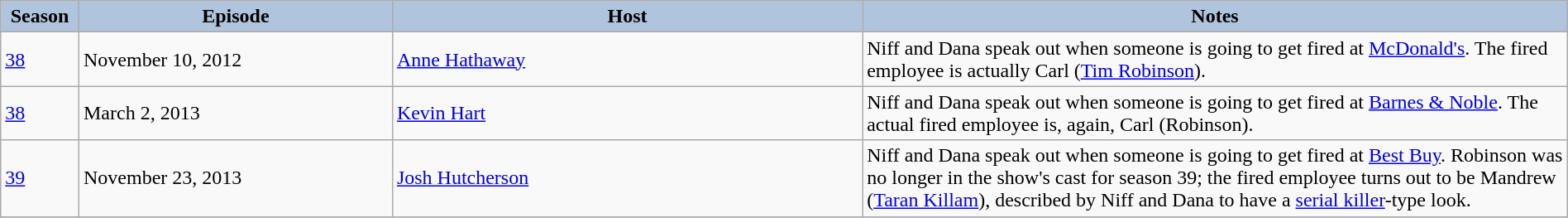<table class="wikitable" style="width:100%;">
<tr>
<th style="background:#B0C4DE;" width="5%">Season</th>
<th style="background:#B0C4DE;" width="20%">Episode</th>
<th style="background:#B0C4DE;" width="30%">Host</th>
<th style="background:#B0C4DE;" width="45%">Notes</th>
</tr>
<tr>
<td><a href='#'>38</a></td>
<td>November 10, 2012</td>
<td><a href='#'>Anne Hathaway</a></td>
<td>Niff and Dana speak out when someone is going to get fired at <a href='#'>McDonald's</a>. The fired employee is actually Carl (<a href='#'>Tim Robinson</a>).</td>
</tr>
<tr>
<td><a href='#'>38</a></td>
<td>March 2, 2013</td>
<td><a href='#'>Kevin Hart</a></td>
<td>Niff and Dana speak out when someone is going to get fired at <a href='#'>Barnes & Noble</a>. The actual fired employee is, again, Carl (Robinson).</td>
</tr>
<tr>
<td><a href='#'>39</a></td>
<td>November 23, 2013</td>
<td><a href='#'>Josh Hutcherson</a></td>
<td>Niff and Dana speak out when someone is going to get fired at <a href='#'>Best Buy</a>. Robinson was no longer in the show's cast for season 39; the fired employee turns out to be Mandrew (<a href='#'>Taran Killam</a>), described by Niff and Dana to have a <a href='#'>serial killer</a>-type look.</td>
</tr>
<tr>
</tr>
</table>
